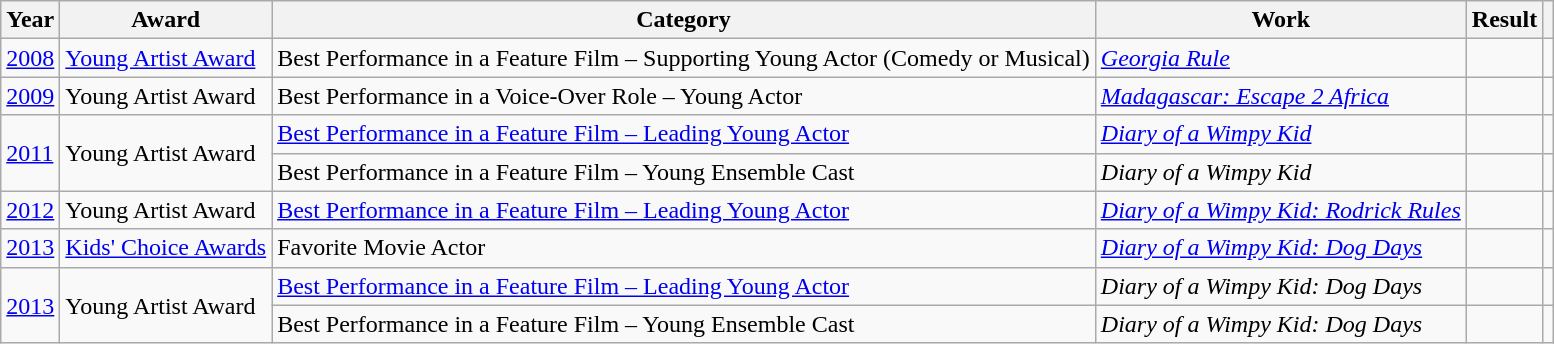<table class="wikitable sortable">
<tr>
<th>Year</th>
<th>Award</th>
<th>Category</th>
<th>Work</th>
<th>Result</th>
<th class="unsortable"></th>
</tr>
<tr>
<td><a href='#'>2008</a></td>
<td><a href='#'>Young Artist Award</a></td>
<td>Best Performance in a Feature Film – Supporting Young Actor (Comedy or Musical)</td>
<td><em><a href='#'>Georgia Rule</a></em></td>
<td></td>
<td></td>
</tr>
<tr>
<td><a href='#'>2009</a></td>
<td>Young Artist Award</td>
<td>Best Performance in a Voice-Over Role – Young Actor</td>
<td><em><a href='#'>Madagascar: Escape 2 Africa</a></em></td>
<td></td>
<td></td>
</tr>
<tr>
<td rowspan="2"><a href='#'>2011</a></td>
<td rowspan="2">Young Artist Award</td>
<td><a href='#'>Best Performance in a Feature Film – Leading Young Actor</a></td>
<td><em><a href='#'>Diary of a Wimpy Kid</a></em></td>
<td></td>
<td></td>
</tr>
<tr>
<td>Best Performance in a Feature Film – Young Ensemble Cast</td>
<td><em>Diary of a Wimpy Kid</em></td>
<td></td>
<td></td>
</tr>
<tr>
<td><a href='#'>2012</a></td>
<td>Young Artist Award</td>
<td><a href='#'>Best Performance in a Feature Film – Leading Young Actor</a></td>
<td><em><a href='#'>Diary of a Wimpy Kid: Rodrick Rules</a></em></td>
<td></td>
<td></td>
</tr>
<tr>
<td><a href='#'>2013</a></td>
<td><a href='#'>Kids' Choice Awards</a></td>
<td>Favorite Movie Actor</td>
<td><em><a href='#'>Diary of a Wimpy Kid: Dog Days</a></em></td>
<td></td>
<td></td>
</tr>
<tr>
<td rowspan="2"><a href='#'>2013</a></td>
<td rowspan="2">Young Artist Award</td>
<td><a href='#'>Best Performance in a Feature Film – Leading Young Actor</a></td>
<td><em>Diary of a Wimpy Kid: Dog Days</em></td>
<td></td>
<td></td>
</tr>
<tr>
<td>Best Performance in a Feature Film – Young Ensemble Cast</td>
<td><em>Diary of a Wimpy Kid: Dog Days</em></td>
<td></td>
<td></td>
</tr>
</table>
